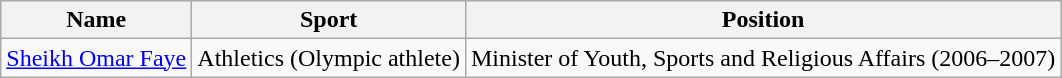<table class="wikitable sortable">
<tr>
<th>Name</th>
<th>Sport</th>
<th>Position</th>
</tr>
<tr>
<td data-sort-value="Faye,Sheikh Omar "><a href='#'>Sheikh Omar Faye</a></td>
<td>Athletics (Olympic athlete)</td>
<td>Minister of Youth, Sports and Religious Affairs (2006–2007)</td>
</tr>
</table>
